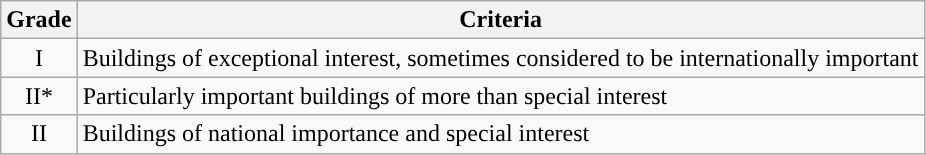<table class="wikitable">
<tr>
<th>Grade</th>
<th>Criteria</th>
</tr>
<tr>
<td align="center" >I</td>
<td>Buildings of exceptional interest, sometimes considered to be internationally important</td>
</tr>
<tr>
<td align="center" >II*</td>
<td>Particularly important buildings of more than special interest</td>
</tr>
<tr>
<td align="center" >II</td>
<td>Buildings of national importance and special interest</td>
</tr>
</table>
